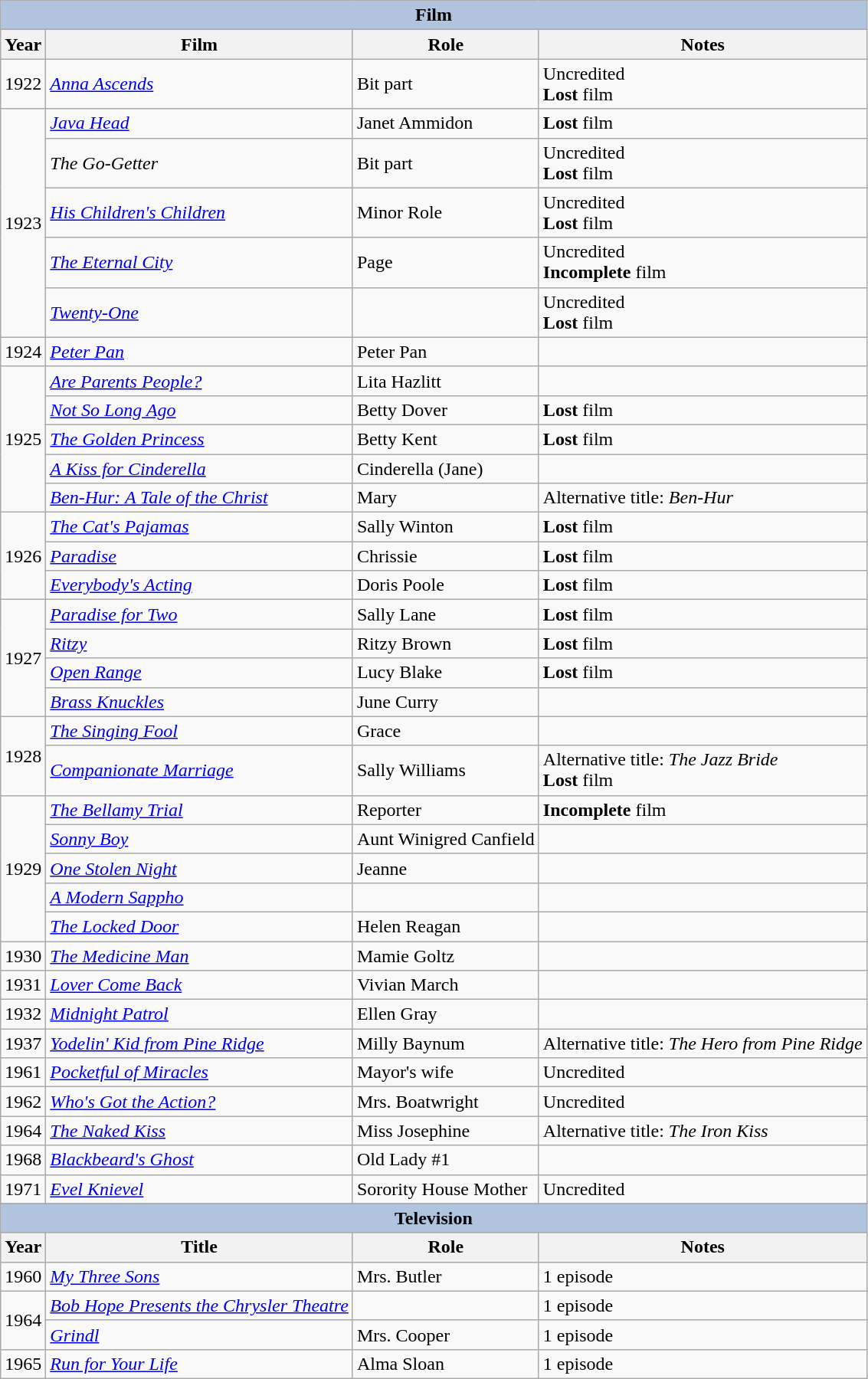<table class="wikitable" style="font-size: 100%;">
<tr>
<th colspan="4" style="background: LightSteelBlue;">Film</th>
</tr>
<tr>
<th>Year</th>
<th>Film</th>
<th>Role</th>
<th>Notes</th>
</tr>
<tr>
<td>1922</td>
<td><em><a href='#'>Anna Ascends</a></em></td>
<td>Bit part</td>
<td>Uncredited <br> <strong>Lost</strong> film</td>
</tr>
<tr>
<td rowspan=5>1923</td>
<td><em><a href='#'>Java Head</a></em></td>
<td>Janet Ammidon</td>
<td><strong>Lost</strong> film</td>
</tr>
<tr>
<td><em>The Go-Getter</em></td>
<td>Bit part</td>
<td>Uncredited <br> <strong>Lost</strong> film</td>
</tr>
<tr>
<td><em><a href='#'>His Children's Children</a></em></td>
<td>Minor Role</td>
<td>Uncredited <br> <strong>Lost</strong> film</td>
</tr>
<tr>
<td><em><a href='#'>The Eternal City</a></em></td>
<td>Page</td>
<td>Uncredited <br> <strong>Incomplete</strong> film</td>
</tr>
<tr>
<td><em><a href='#'>Twenty-One</a></em></td>
<td></td>
<td>Uncredited <br> <strong>Lost</strong> film</td>
</tr>
<tr>
<td>1924</td>
<td><em><a href='#'>Peter Pan</a></em></td>
<td>Peter Pan</td>
<td></td>
</tr>
<tr>
<td rowspan=5>1925</td>
<td><em><a href='#'>Are Parents People?</a></em></td>
<td>Lita Hazlitt</td>
<td></td>
</tr>
<tr>
<td><em><a href='#'>Not So Long Ago</a></em></td>
<td>Betty Dover</td>
<td><strong>Lost</strong> film</td>
</tr>
<tr>
<td><em><a href='#'>The Golden Princess</a></em></td>
<td>Betty Kent</td>
<td><strong>Lost</strong> film</td>
</tr>
<tr>
<td><em><a href='#'>A Kiss for Cinderella</a></em></td>
<td>Cinderella (Jane)</td>
<td></td>
</tr>
<tr>
<td><em><a href='#'>Ben-Hur: A Tale of the Christ</a></em></td>
<td>Mary</td>
<td>Alternative title: <em>Ben-Hur</em></td>
</tr>
<tr>
<td rowspan=3>1926</td>
<td><em><a href='#'>The Cat's Pajamas</a></em></td>
<td>Sally Winton</td>
<td><strong>Lost</strong> film</td>
</tr>
<tr>
<td><em><a href='#'>Paradise</a></em></td>
<td>Chrissie</td>
<td><strong>Lost</strong> film</td>
</tr>
<tr>
<td><em><a href='#'>Everybody's Acting</a></em></td>
<td>Doris Poole</td>
<td><strong>Lost</strong> film</td>
</tr>
<tr>
<td rowspan=4>1927</td>
<td><em><a href='#'>Paradise for Two</a></em></td>
<td>Sally Lane</td>
<td><strong>Lost</strong> film</td>
</tr>
<tr>
<td><em><a href='#'>Ritzy</a></em></td>
<td>Ritzy Brown</td>
<td><strong>Lost</strong> film</td>
</tr>
<tr>
<td><em><a href='#'>Open Range</a></em></td>
<td>Lucy Blake</td>
<td><strong>Lost</strong> film</td>
</tr>
<tr>
<td><em><a href='#'>Brass Knuckles</a></em></td>
<td>June Curry</td>
<td></td>
</tr>
<tr>
<td rowspan=2>1928</td>
<td><em><a href='#'>The Singing Fool</a></em></td>
<td>Grace</td>
<td></td>
</tr>
<tr>
<td><em><a href='#'>Companionate Marriage</a></em></td>
<td>Sally Williams</td>
<td>Alternative title: <em>The Jazz Bride</em> <br> <strong>Lost</strong> film</td>
</tr>
<tr>
<td rowspan=5>1929</td>
<td><em><a href='#'>The Bellamy Trial</a></em></td>
<td>Reporter</td>
<td><strong>Incomplete</strong> film</td>
</tr>
<tr>
<td><em><a href='#'>Sonny Boy</a></em></td>
<td>Aunt Winigred Canfield</td>
<td></td>
</tr>
<tr>
<td><em><a href='#'>One Stolen Night</a></em></td>
<td>Jeanne</td>
<td></td>
</tr>
<tr>
<td><em><a href='#'>A Modern Sappho</a></em></td>
<td></td>
<td></td>
</tr>
<tr>
<td><em><a href='#'>The Locked Door</a></em></td>
<td>Helen Reagan</td>
<td></td>
</tr>
<tr>
<td>1930</td>
<td><em><a href='#'>The Medicine Man</a></em></td>
<td>Mamie Goltz</td>
<td></td>
</tr>
<tr>
<td>1931</td>
<td><em><a href='#'>Lover Come Back</a></em></td>
<td>Vivian March</td>
<td></td>
</tr>
<tr>
<td>1932</td>
<td><em><a href='#'>Midnight Patrol</a></em></td>
<td>Ellen Gray</td>
<td></td>
</tr>
<tr>
<td>1937</td>
<td><em><a href='#'>Yodelin' Kid from Pine Ridge</a></em></td>
<td>Milly Baynum</td>
<td>Alternative title: <em>The Hero from Pine Ridge</em></td>
</tr>
<tr>
<td>1961</td>
<td><em><a href='#'>Pocketful of Miracles</a></em></td>
<td>Mayor's wife</td>
<td>Uncredited</td>
</tr>
<tr>
<td>1962</td>
<td><em><a href='#'>Who's Got the Action?</a></em></td>
<td>Mrs. Boatwright</td>
<td>Uncredited</td>
</tr>
<tr>
<td>1964</td>
<td><em><a href='#'>The Naked Kiss</a></em></td>
<td>Miss Josephine</td>
<td>Alternative title: <em>The Iron Kiss</em></td>
</tr>
<tr>
<td>1968</td>
<td><em><a href='#'>Blackbeard's Ghost</a></em></td>
<td>Old Lady #1</td>
<td></td>
</tr>
<tr>
<td>1971</td>
<td><em><a href='#'>Evel Knievel</a></em></td>
<td>Sorority House Mother</td>
<td>Uncredited</td>
</tr>
<tr>
</tr>
<tr>
<th colspan="4" style="background: LightSteelBlue;">Television</th>
</tr>
<tr>
<th>Year</th>
<th>Title</th>
<th>Role</th>
<th>Notes</th>
</tr>
<tr>
<td>1960</td>
<td><em><a href='#'>My Three Sons</a></em></td>
<td>Mrs. Butler</td>
<td>1 episode</td>
</tr>
<tr>
<td rowspan=2>1964</td>
<td><em><a href='#'>Bob Hope Presents the Chrysler Theatre</a></em></td>
<td></td>
<td>1 episode</td>
</tr>
<tr>
<td><em><a href='#'>Grindl</a></em></td>
<td>Mrs. Cooper</td>
<td>1 episode</td>
</tr>
<tr>
<td>1965</td>
<td><em><a href='#'>Run for Your Life</a></em></td>
<td>Alma Sloan</td>
<td>1 episode</td>
</tr>
</table>
